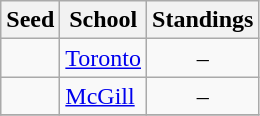<table class="wikitable">
<tr>
<th>Seed</th>
<th>School</th>
<th>Standings</th>
</tr>
<tr>
<td></td>
<td><a href='#'>Toronto</a></td>
<td align=center>–</td>
</tr>
<tr>
<td></td>
<td><a href='#'>McGill</a></td>
<td align=center>–</td>
</tr>
<tr>
</tr>
</table>
